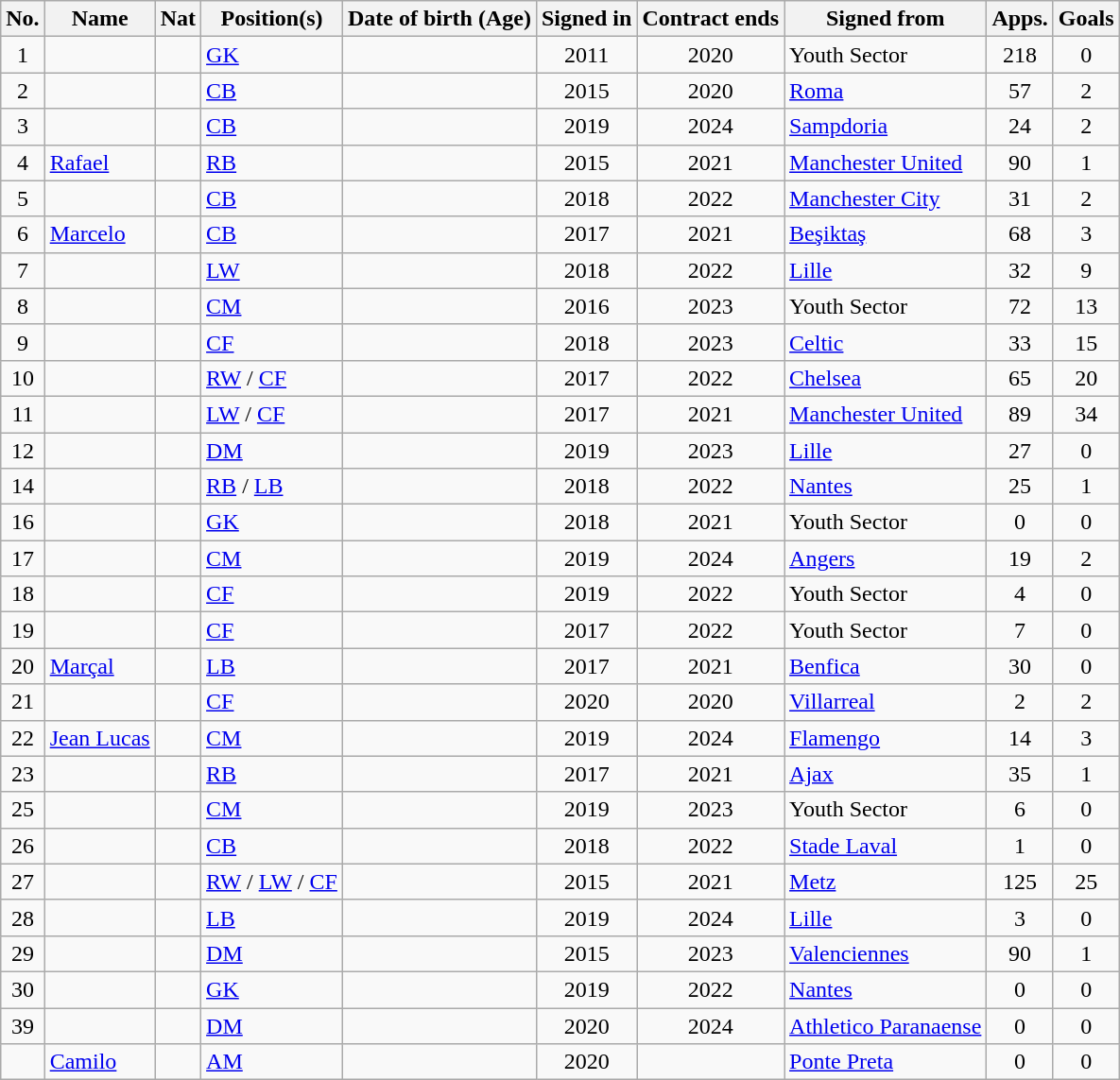<table class="wikitable sortable" style="text-align: center;">
<tr>
<th scope="col">No.</th>
<th scope="col">Name</th>
<th scope="col">Nat</th>
<th scope="col">Position(s)</th>
<th scope="col">Date of birth (Age)</th>
<th scope="col">Signed in</th>
<th scope="col">Contract ends</th>
<th scope="col">Signed from</th>
<th scope="col">Apps.</th>
<th scope="col">Goals</th>
</tr>
<tr>
<td>1</td>
<td style="text-align: left;"></td>
<td></td>
<td style="text-align: left;"><a href='#'>GK</a></td>
<td style="text-align: left;"></td>
<td>2011</td>
<td>2020</td>
<td style="text-align: left;"> Youth Sector</td>
<td>218</td>
<td>0</td>
</tr>
<tr>
<td>2</td>
<td style="text-align: left;"></td>
<td></td>
<td style="text-align: left;"><a href='#'>CB</a></td>
<td style="text-align: left;"></td>
<td>2015</td>
<td>2020</td>
<td style="text-align: left;"> <a href='#'>Roma</a></td>
<td>57</td>
<td>2</td>
</tr>
<tr>
<td>3</td>
<td style="text-align: left;"></td>
<td></td>
<td style="text-align: left;"><a href='#'>CB</a></td>
<td style="text-align: left;"></td>
<td>2019</td>
<td>2024</td>
<td style="text-align: left;"> <a href='#'>Sampdoria</a></td>
<td>24</td>
<td>2</td>
</tr>
<tr>
<td>4</td>
<td style="text-align: left;"><a href='#'>Rafael</a></td>
<td></td>
<td style="text-align: left;"><a href='#'>RB</a></td>
<td style="text-align: left;"></td>
<td>2015</td>
<td>2021</td>
<td style="text-align: left;"> <a href='#'>Manchester United</a></td>
<td>90</td>
<td>1</td>
</tr>
<tr>
<td>5</td>
<td style="text-align: left;"></td>
<td></td>
<td style="text-align: left;"><a href='#'>CB</a></td>
<td style="text-align: left;"></td>
<td>2018</td>
<td>2022</td>
<td style="text-align: left;"> <a href='#'>Manchester City</a></td>
<td>31</td>
<td>2</td>
</tr>
<tr>
<td>6</td>
<td style="text-align: left;"><a href='#'>Marcelo</a></td>
<td></td>
<td style="text-align: left;"><a href='#'>CB</a></td>
<td style="text-align: left;"></td>
<td>2017</td>
<td>2021</td>
<td style="text-align: left;"> <a href='#'>Beşiktaş</a></td>
<td>68</td>
<td>3</td>
</tr>
<tr>
<td>7</td>
<td style="text-align: left;"></td>
<td></td>
<td style="text-align: left;"><a href='#'>LW</a></td>
<td style="text-align: left;"></td>
<td>2018</td>
<td>2022</td>
<td style="text-align: left;"> <a href='#'>Lille</a></td>
<td>32</td>
<td>9</td>
</tr>
<tr>
<td>8</td>
<td style="text-align: left;"></td>
<td></td>
<td style="text-align: left;"><a href='#'>CM</a></td>
<td style="text-align: left;"></td>
<td>2016</td>
<td>2023</td>
<td style="text-align: left;"> Youth Sector</td>
<td>72</td>
<td>13</td>
</tr>
<tr>
<td>9</td>
<td style="text-align: left;"></td>
<td></td>
<td style="text-align: left;"><a href='#'>CF</a></td>
<td style="text-align: left;"></td>
<td>2018</td>
<td>2023</td>
<td style="text-align: left;"> <a href='#'>Celtic</a></td>
<td>33</td>
<td>15</td>
</tr>
<tr>
<td>10</td>
<td style="text-align: left;"></td>
<td></td>
<td style="text-align: left;"><a href='#'>RW</a> / <a href='#'>CF</a></td>
<td style="text-align: left;"></td>
<td>2017</td>
<td>2022</td>
<td style="text-align: left;"> <a href='#'>Chelsea</a></td>
<td>65</td>
<td>20</td>
</tr>
<tr>
<td>11</td>
<td style="text-align: left;"></td>
<td></td>
<td style="text-align: left;"><a href='#'>LW</a> / <a href='#'>CF</a></td>
<td style="text-align: left;"></td>
<td>2017</td>
<td>2021</td>
<td style="text-align: left;"> <a href='#'>Manchester United</a></td>
<td>89</td>
<td>34</td>
</tr>
<tr>
<td>12</td>
<td style="text-align: left;"></td>
<td></td>
<td style="text-align: left;"><a href='#'>DM</a></td>
<td style="text-align: left;"></td>
<td>2019</td>
<td>2023</td>
<td style="text-align: left;"> <a href='#'>Lille</a></td>
<td>27</td>
<td>0</td>
</tr>
<tr>
<td>14</td>
<td style="text-align: left;"></td>
<td></td>
<td style="text-align: left;"><a href='#'>RB</a> / <a href='#'>LB</a></td>
<td style="text-align: left;"></td>
<td>2018</td>
<td>2022</td>
<td style="text-align: left;"> <a href='#'>Nantes</a></td>
<td>25</td>
<td>1</td>
</tr>
<tr>
<td>16</td>
<td style="text-align: left;"></td>
<td></td>
<td style="text-align: left;"><a href='#'>GK</a></td>
<td style="text-align: left;"></td>
<td>2018</td>
<td>2021</td>
<td style="text-align: left;"> Youth Sector</td>
<td>0</td>
<td>0</td>
</tr>
<tr>
<td>17</td>
<td style="text-align: left;"></td>
<td></td>
<td style="text-align: left;"><a href='#'>CM</a></td>
<td style="text-align: left;"></td>
<td>2019</td>
<td>2024</td>
<td style="text-align: left;"> <a href='#'>Angers</a></td>
<td>19</td>
<td>2</td>
</tr>
<tr>
<td>18</td>
<td style="text-align: left;"></td>
<td></td>
<td style="text-align: left;"><a href='#'>CF</a></td>
<td style="text-align: left;"></td>
<td>2019</td>
<td>2022</td>
<td style="text-align: left;"> Youth Sector</td>
<td>4</td>
<td>0</td>
</tr>
<tr>
<td>19</td>
<td style="text-align: left;"></td>
<td></td>
<td style="text-align: left;"><a href='#'>CF</a></td>
<td style="text-align: left;"></td>
<td>2017</td>
<td>2022</td>
<td style="text-align: left;"> Youth Sector</td>
<td>7</td>
<td>0</td>
</tr>
<tr>
<td>20</td>
<td style="text-align: left;"><a href='#'>Marçal</a></td>
<td></td>
<td style="text-align: left;"><a href='#'>LB</a></td>
<td style="text-align: left;"></td>
<td>2017</td>
<td>2021</td>
<td style="text-align: left;"> <a href='#'>Benfica</a></td>
<td>30</td>
<td>0</td>
</tr>
<tr>
<td>21</td>
<td style="text-align: left;"></td>
<td></td>
<td style="text-align: left;"><a href='#'>CF</a></td>
<td style="text-align: left;"></td>
<td>2020</td>
<td>2020</td>
<td style="text-align: left;"> <a href='#'>Villarreal</a></td>
<td>2</td>
<td>2</td>
</tr>
<tr>
<td>22</td>
<td style="text-align: left;"><a href='#'>Jean Lucas</a></td>
<td></td>
<td style="text-align: left;"><a href='#'>CM</a></td>
<td style="text-align: left;"></td>
<td>2019</td>
<td>2024</td>
<td style="text-align: left;"> <a href='#'>Flamengo</a></td>
<td>14</td>
<td>3</td>
</tr>
<tr>
<td>23</td>
<td style="text-align: left;"></td>
<td></td>
<td style="text-align: left;"><a href='#'>RB</a></td>
<td style="text-align: left;"></td>
<td>2017</td>
<td>2021</td>
<td style="text-align: left;"> <a href='#'>Ajax</a></td>
<td>35</td>
<td>1</td>
</tr>
<tr>
<td>25</td>
<td style="text-align: left;"></td>
<td></td>
<td style="text-align: left;"><a href='#'>CM</a></td>
<td style="text-align: left;"></td>
<td>2019</td>
<td>2023</td>
<td style="text-align: left;"> Youth Sector</td>
<td>6</td>
<td>0</td>
</tr>
<tr>
<td>26</td>
<td style="text-align: left;"></td>
<td></td>
<td style="text-align: left;"><a href='#'>CB</a></td>
<td style="text-align: left;"></td>
<td>2018</td>
<td>2022</td>
<td style="text-align: left;"> <a href='#'>Stade Laval</a></td>
<td>1</td>
<td>0</td>
</tr>
<tr>
<td>27</td>
<td style="text-align: left;"></td>
<td></td>
<td style="text-align: left;"><a href='#'>RW</a> / <a href='#'>LW</a> / <a href='#'>CF</a></td>
<td style="text-align: left;"></td>
<td>2015</td>
<td>2021</td>
<td style="text-align: left;"> <a href='#'>Metz</a></td>
<td>125</td>
<td>25</td>
</tr>
<tr>
<td>28</td>
<td style="text-align: left;"></td>
<td></td>
<td style="text-align: left;"><a href='#'>LB</a></td>
<td style="text-align: left;"></td>
<td>2019</td>
<td>2024</td>
<td style="text-align: left;"> <a href='#'>Lille</a></td>
<td>3</td>
<td>0</td>
</tr>
<tr>
<td>29</td>
<td style="text-align: left;"></td>
<td></td>
<td style="text-align: left;"><a href='#'>DM</a></td>
<td style="text-align: left;"></td>
<td>2015</td>
<td>2023</td>
<td style="text-align: left;"> <a href='#'>Valenciennes</a></td>
<td>90</td>
<td>1</td>
</tr>
<tr>
<td>30</td>
<td style="text-align: left;"></td>
<td></td>
<td style="text-align: left;"><a href='#'>GK</a></td>
<td style="text-align: left;"></td>
<td>2019</td>
<td>2022</td>
<td style="text-align: left;"> <a href='#'>Nantes</a></td>
<td>0</td>
<td>0</td>
</tr>
<tr>
<td>39</td>
<td style="text-align: left;"></td>
<td></td>
<td style="text-align: left;"><a href='#'>DM</a></td>
<td style="text-align: left;"></td>
<td>2020</td>
<td>2024</td>
<td style="text-align: left;"> <a href='#'>Athletico Paranaense</a></td>
<td>0</td>
<td>0</td>
</tr>
<tr>
<td></td>
<td style="text-align: left;"><a href='#'>Camilo</a></td>
<td></td>
<td style="text-align: left;"><a href='#'>AM</a></td>
<td style="text-align: left;"></td>
<td>2020</td>
<td></td>
<td style="text-align: left;"> <a href='#'>Ponte Preta</a></td>
<td>0</td>
<td>0</td>
</tr>
</table>
